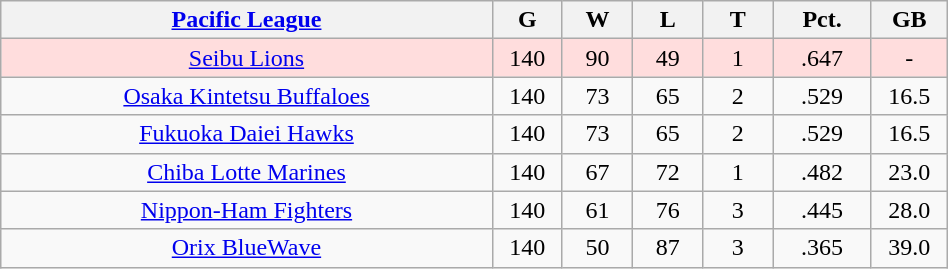<table class="wikitable"  style="width:50%; text-align:center;">
<tr>
<th style="width:35%;"><a href='#'>Pacific League</a></th>
<th style="width:5%;">G</th>
<th style="width:5%;">W</th>
<th style="width:5%;">L</th>
<th style="width:5%;">T</th>
<th style="width:7%;">Pct.</th>
<th style="width:5%;">GB</th>
</tr>
<tr style="background:#fdd;">
<td><a href='#'>Seibu Lions</a></td>
<td>140</td>
<td>90</td>
<td>49</td>
<td>1</td>
<td>.647</td>
<td>-</td>
</tr>
<tr>
<td><a href='#'>Osaka Kintetsu Buffaloes</a></td>
<td>140</td>
<td>73</td>
<td>65</td>
<td>2</td>
<td>.529</td>
<td>16.5</td>
</tr>
<tr>
<td><a href='#'>Fukuoka Daiei Hawks</a></td>
<td>140</td>
<td>73</td>
<td>65</td>
<td>2</td>
<td>.529</td>
<td>16.5</td>
</tr>
<tr>
<td><a href='#'>Chiba Lotte Marines</a></td>
<td>140</td>
<td>67</td>
<td>72</td>
<td>1</td>
<td>.482</td>
<td>23.0</td>
</tr>
<tr>
<td><a href='#'>Nippon-Ham Fighters</a></td>
<td>140</td>
<td>61</td>
<td>76</td>
<td>3</td>
<td>.445</td>
<td>28.0</td>
</tr>
<tr>
<td><a href='#'>Orix BlueWave</a></td>
<td>140</td>
<td>50</td>
<td>87</td>
<td>3</td>
<td>.365</td>
<td>39.0</td>
</tr>
</table>
